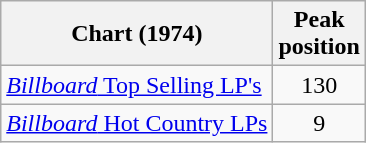<table class="wikitable sortable">
<tr>
<th>Chart (1974)</th>
<th>Peak<br>position</th>
</tr>
<tr>
<td><a href='#'><em>Billboard</em> Top Selling LP's</a></td>
<td style="text-align:center;">130</td>
</tr>
<tr>
<td><a href='#'><em>Billboard</em> Hot Country LPs</a></td>
<td style="text-align:center;">9</td>
</tr>
</table>
